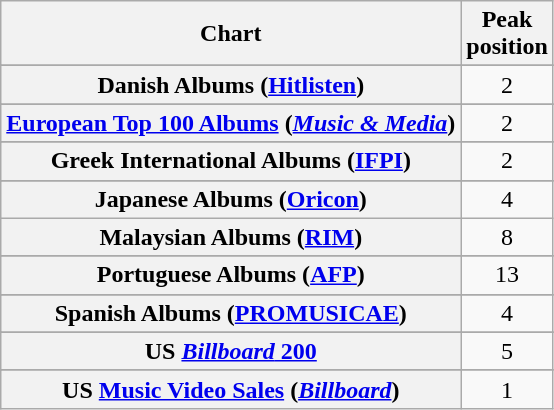<table class="wikitable sortable plainrowheaders" style="text-align:center">
<tr>
<th scope="col">Chart</th>
<th scope="col">Peak<br>position</th>
</tr>
<tr>
</tr>
<tr>
</tr>
<tr>
</tr>
<tr>
</tr>
<tr>
</tr>
<tr>
<th scope="row">Danish Albums (<a href='#'>Hitlisten</a>)</th>
<td>2</td>
</tr>
<tr>
</tr>
<tr>
<th scope="row"><a href='#'>European Top 100 Albums</a> (<em><a href='#'>Music & Media</a></em>)</th>
<td>2</td>
</tr>
<tr>
</tr>
<tr>
</tr>
<tr>
<th scope="row">Greek International Albums (<a href='#'>IFPI</a>)</th>
<td>2</td>
</tr>
<tr>
</tr>
<tr>
</tr>
<tr>
</tr>
<tr>
<th scope="row">Japanese Albums (<a href='#'>Oricon</a>)</th>
<td>4</td>
</tr>
<tr>
<th scope="row">Malaysian Albums (<a href='#'>RIM</a>)</th>
<td>8</td>
</tr>
<tr>
</tr>
<tr>
</tr>
<tr>
<th scope="row">Portuguese Albums (<a href='#'>AFP</a>)</th>
<td>13</td>
</tr>
<tr>
</tr>
<tr>
<th scope="row">Spanish Albums (<a href='#'>PROMUSICAE</a>)</th>
<td>4</td>
</tr>
<tr>
</tr>
<tr>
</tr>
<tr>
</tr>
<tr>
</tr>
<tr>
</tr>
<tr>
<th scope="row">US <a href='#'><em>Billboard</em> 200</a></th>
<td>5</td>
</tr>
<tr>
</tr>
<tr>
<th scope="row">US <a href='#'>Music Video Sales</a> (<em><a href='#'>Billboard</a></em>)</th>
<td>1</td>
</tr>
</table>
